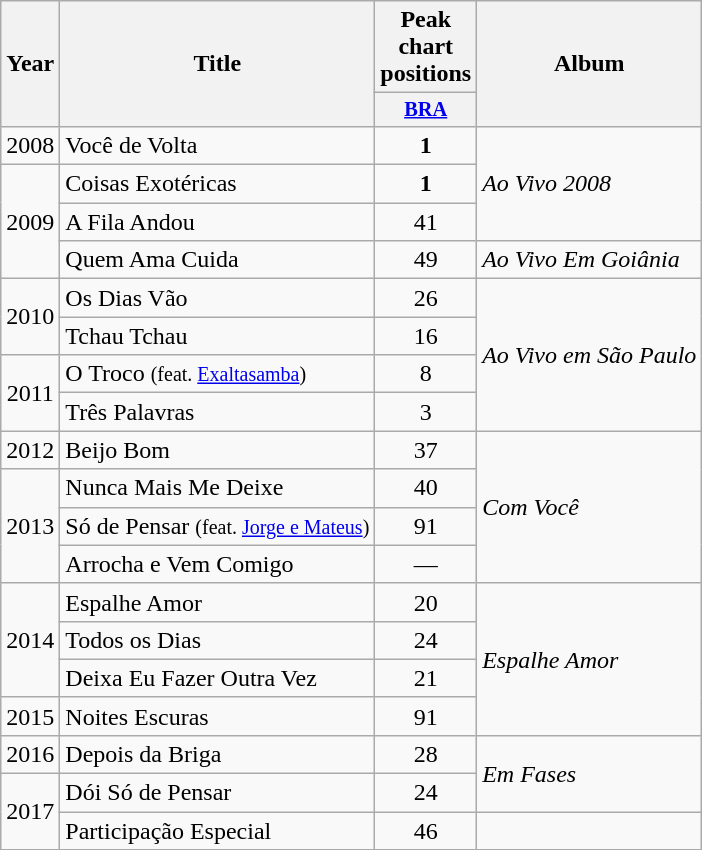<table class="wikitable">
<tr>
<th rowspan="2">Year</th>
<th rowspan="2">Title</th>
<th colspan="1">Peak chart positions</th>
<th rowspan="2">Album</th>
</tr>
<tr>
<th style="width:3em;font-size:85%"><a href='#'>BRA</a></th>
</tr>
<tr>
<td align="center" rowspan="1">2008</td>
<td align="left">Você de Volta</td>
<td align="center"><strong>1</strong></td>
<td rowspan="3"><em>Ao Vivo 2008</em></td>
</tr>
<tr>
<td align="center" rowspan="3">2009</td>
<td align="left">Coisas Exotéricas</td>
<td align="center"><strong>1</strong></td>
</tr>
<tr>
<td align="left">A Fila Andou</td>
<td align="center">41</td>
</tr>
<tr>
<td align="left">Quem Ama Cuida</td>
<td align="center">49</td>
<td><em>Ao Vivo Em Goiânia</em></td>
</tr>
<tr>
<td align="center" rowspan="2">2010</td>
<td align="left">Os Dias Vão</td>
<td align="center">26</td>
<td rowspan="4"><em>Ao Vivo em São Paulo</em></td>
</tr>
<tr>
<td align="left">Tchau Tchau</td>
<td align="center">16</td>
</tr>
<tr>
<td align="center" rowspan="2">2011</td>
<td align="left">O Troco  <small>(feat. <a href='#'>Exaltasamba</a>)</small></td>
<td align="center">8</td>
</tr>
<tr>
<td align="left">Três Palavras</td>
<td align="center">3</td>
</tr>
<tr>
<td align="center" rowspan="1">2012</td>
<td align="left">Beijo Bom</td>
<td align="center">37</td>
<td rowspan="4"><em>Com Você</em></td>
</tr>
<tr>
<td align="center" rowspan="3">2013</td>
<td align="left">Nunca Mais Me Deixe</td>
<td align="center">40</td>
</tr>
<tr>
<td align="left">Só de Pensar  <small>(feat. <a href='#'>Jorge e Mateus</a>)</small></td>
<td align="center">91</td>
</tr>
<tr>
<td align="left">Arrocha e Vem Comigo</td>
<td align="center">—</td>
</tr>
<tr>
<td rowspan="3" align="center">2014</td>
<td align="left">Espalhe Amor</td>
<td align="center">20</td>
<td rowspan="4"><em>Espalhe Amor</em></td>
</tr>
<tr>
<td align="left">Todos os Dias</td>
<td align="center">24</td>
</tr>
<tr>
<td align="left">Deixa Eu Fazer Outra Vez</td>
<td align="center">21</td>
</tr>
<tr>
<td align="center" rowspan="1">2015</td>
<td align="left">Noites Escuras</td>
<td align="center">91</td>
</tr>
<tr>
<td align="center" rowspan="1">2016</td>
<td>Depois da Briga</td>
<td align="center">28</td>
<td rowspan="2"><em>Em Fases</em></td>
</tr>
<tr>
<td align="center" rowspan="2">2017</td>
<td>Dói Só de Pensar</td>
<td align="center">24</td>
</tr>
<tr>
<td>Participação Especial</td>
<td align="center">46</td>
<td></td>
</tr>
</table>
